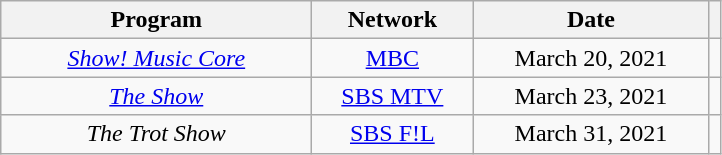<table class="wikitable" style="text-align:center;">
<tr>
<th style="width:200px;">Program</th>
<th style="width:100px;">Network</th>
<th style="width:150px;">Date</th>
<th></th>
</tr>
<tr>
<td><em><a href='#'>Show! Music Core</a></em></td>
<td><a href='#'>MBC</a></td>
<td>March 20, 2021</td>
<td></td>
</tr>
<tr>
<td><em><a href='#'>The Show</a></em></td>
<td><a href='#'>SBS MTV</a></td>
<td>March 23, 2021</td>
<td></td>
</tr>
<tr>
<td><em>The Trot Show</em></td>
<td><a href='#'>SBS F!L</a></td>
<td>March 31, 2021</td>
<td></td>
</tr>
</table>
